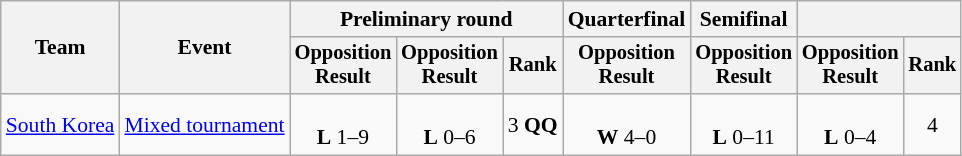<table class=wikitable style=font-size:90%>
<tr>
<th rowspan=2>Team</th>
<th rowspan=2>Event</th>
<th colspan=3>Preliminary round</th>
<th>Quarterfinal</th>
<th>Semifinal</th>
<th colspan=2></th>
</tr>
<tr style=font-size:95%>
<th>Opposition<br>Result</th>
<th>Opposition<br>Result</th>
<th>Rank</th>
<th>Opposition<br>Result</th>
<th>Opposition<br>Result</th>
<th>Opposition<br>Result</th>
<th>Rank</th>
</tr>
<tr align=center>
<td align=left><a href='#'>South Korea</a></td>
<td align=left><a href='#'>Mixed tournament</a></td>
<td><br><strong>L</strong> 1–9</td>
<td><br><strong>L</strong> 0–6</td>
<td>3 <strong>QQ</strong></td>
<td><br><strong>W</strong> 4–0</td>
<td><br><strong>L</strong> 0–11</td>
<td><br><strong>L</strong> 0–4</td>
<td>4</td>
</tr>
</table>
